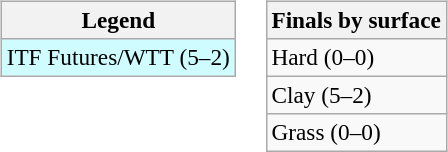<table>
<tr valign=top>
<td><br><table class="wikitable" style=font-size:97%>
<tr>
<th>Legend</th>
</tr>
<tr style="background:#cffcff;">
<td>ITF Futures/WTT (5–2)</td>
</tr>
</table>
</td>
<td><br><table class=wikitable style=font-size:97%>
<tr>
<th>Finals by surface</th>
</tr>
<tr>
<td>Hard (0–0)</td>
</tr>
<tr>
<td>Clay (5–2)</td>
</tr>
<tr>
<td>Grass (0–0)</td>
</tr>
</table>
</td>
</tr>
</table>
